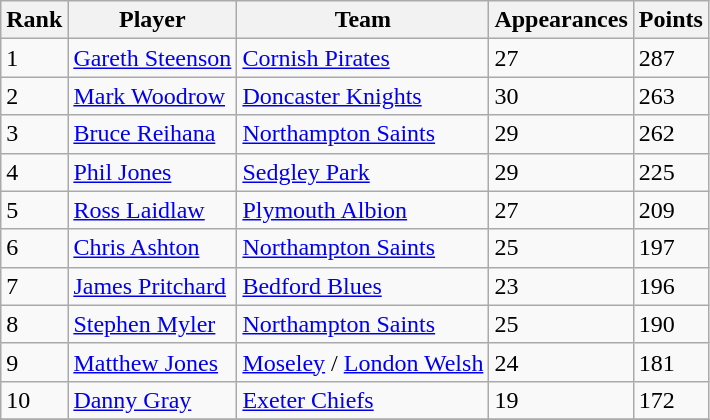<table class="wikitable">
<tr>
<th>Rank</th>
<th>Player</th>
<th>Team</th>
<th>Appearances</th>
<th>Points</th>
</tr>
<tr>
<td>1</td>
<td> <a href='#'>Gareth Steenson</a></td>
<td><a href='#'>Cornish Pirates</a></td>
<td>27</td>
<td>287</td>
</tr>
<tr>
<td>2</td>
<td> <a href='#'>Mark Woodrow</a></td>
<td><a href='#'>Doncaster Knights</a></td>
<td>30</td>
<td>263</td>
</tr>
<tr>
<td>3</td>
<td> <a href='#'>Bruce Reihana</a></td>
<td><a href='#'>Northampton Saints</a></td>
<td>29</td>
<td>262</td>
</tr>
<tr>
<td>4</td>
<td> <a href='#'>Phil Jones</a></td>
<td><a href='#'>Sedgley Park</a></td>
<td>29</td>
<td>225</td>
</tr>
<tr>
<td>5</td>
<td> <a href='#'>Ross Laidlaw</a></td>
<td><a href='#'>Plymouth Albion</a></td>
<td>27</td>
<td>209</td>
</tr>
<tr>
<td>6</td>
<td> <a href='#'>Chris Ashton</a></td>
<td><a href='#'>Northampton Saints</a></td>
<td>25</td>
<td>197</td>
</tr>
<tr>
<td>7</td>
<td> <a href='#'>James Pritchard</a></td>
<td><a href='#'>Bedford Blues</a></td>
<td>23</td>
<td>196</td>
</tr>
<tr>
<td>8</td>
<td> <a href='#'>Stephen Myler</a></td>
<td><a href='#'>Northampton Saints</a></td>
<td>25</td>
<td>190</td>
</tr>
<tr>
<td>9</td>
<td> <a href='#'>Matthew Jones</a></td>
<td><a href='#'>Moseley</a> / <a href='#'>London Welsh</a></td>
<td>24</td>
<td>181</td>
</tr>
<tr>
<td>10</td>
<td> <a href='#'>Danny Gray</a></td>
<td><a href='#'>Exeter Chiefs</a></td>
<td>19</td>
<td>172</td>
</tr>
<tr>
</tr>
</table>
